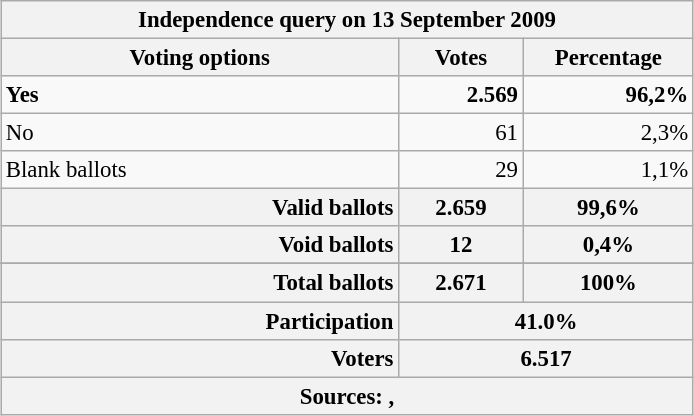<table class="wikitable" style="margin:auto; font-size: 95%;">
<tr>
<th colspan="5">Independence query on 13 September 2009</th>
</tr>
<tr>
<th colspan="2" style="width: 17em">Voting options</th>
<th style="width: 5em">Votes</th>
<th style="width: 7em">Percentage</th>
</tr>
<tr>
<td colspan="2"> <strong>Yes</strong></td>
<td style="text-align: right; margin-right: 0.5em"><strong>2.569</strong></td>
<td style="text-align: right; margin-right: 0.5em"><strong>96,2%</strong></td>
</tr>
<tr>
<td colspan="2"> No</td>
<td align="right">61</td>
<td align="right">2,3%</td>
</tr>
<tr>
<td colspan="2">Blank ballots</td>
<td align="right">29</td>
<td align="right">1,1%</td>
</tr>
<tr bgcolor="#EEEEEE">
<th colspan="2" style="text-align: right">Valid ballots</th>
<th align="right">2.659</th>
<th align="right">99,6%</th>
</tr>
<tr bgcolor="#EEEEEE">
<th colspan="2" style="text-align: right">Void ballots</th>
<th align="right">12</th>
<th align="right">0,4%</th>
</tr>
<tr>
</tr>
<tr bgcolor="#EEEEEE">
<th colspan="2" style="text-align: right; margin-right: 0.5em"><strong>Total ballots</strong></th>
<th align="right">2.671</th>
<th align="right">100%</th>
</tr>
<tr bgcolor="#EEEEEE">
<th colspan="2" style="text-align: right">Participation</th>
<th colspan="2" align="right">41.0%</th>
</tr>
<tr bgcolor="#EEEEEE">
<th colspan="2" style="text-align: right">Voters</th>
<th colspan="2" align="right">6.517</th>
</tr>
<tr>
<th align="left" colspan="4">Sources: , </th>
</tr>
</table>
